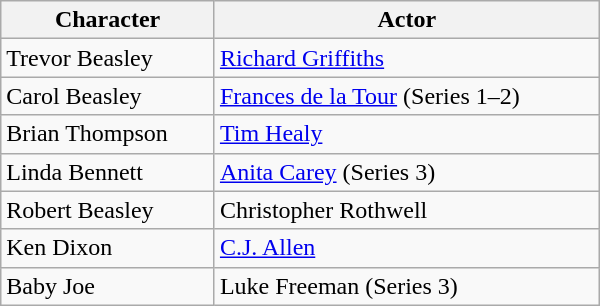<table class="wikitable" width=400px>
<tr>
<th>Character</th>
<th>Actor</th>
</tr>
<tr>
<td>Trevor Beasley</td>
<td><a href='#'>Richard Griffiths</a></td>
</tr>
<tr>
<td>Carol Beasley</td>
<td><a href='#'>Frances de la Tour</a> (Series 1–2)</td>
</tr>
<tr>
<td>Brian Thompson</td>
<td><a href='#'>Tim Healy</a></td>
</tr>
<tr>
<td>Linda Bennett</td>
<td><a href='#'>Anita Carey</a> (Series 3)</td>
</tr>
<tr>
<td>Robert Beasley</td>
<td>Christopher Rothwell</td>
</tr>
<tr>
<td>Ken Dixon</td>
<td><a href='#'>C.J. Allen</a></td>
</tr>
<tr>
<td>Baby Joe</td>
<td>Luke Freeman (Series 3)</td>
</tr>
</table>
